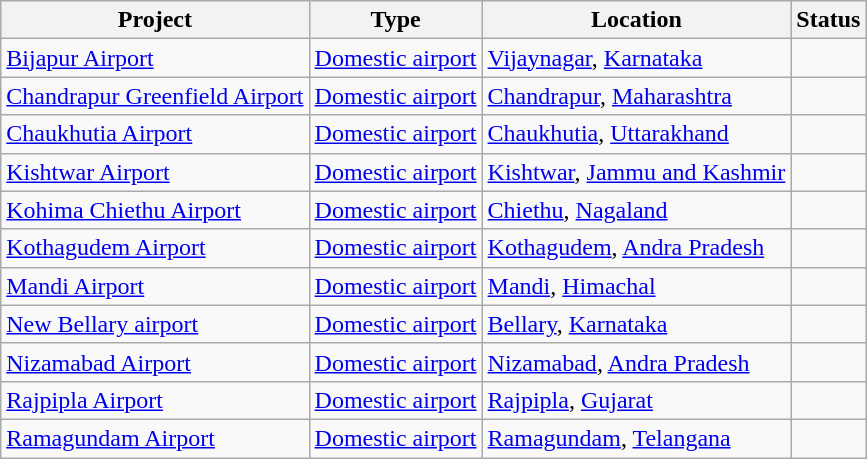<table class="wikitable sortable">
<tr>
<th>Project</th>
<th>Type</th>
<th>Location</th>
<th>Status</th>
</tr>
<tr>
<td><a href='#'>Bijapur Airport</a></td>
<td><a href='#'>Domestic airport</a></td>
<td><a href='#'>Vijaynagar</a>, <a href='#'>Karnataka</a></td>
<td></td>
</tr>
<tr>
<td><a href='#'>Chandrapur Greenfield Airport</a></td>
<td><a href='#'>Domestic airport</a></td>
<td><a href='#'>Chandrapur</a>, <a href='#'>Maharashtra</a></td>
<td></td>
</tr>
<tr>
<td><a href='#'>Chaukhutia Airport</a></td>
<td><a href='#'>Domestic airport</a></td>
<td><a href='#'>Chaukhutia</a>, <a href='#'>Uttarakhand</a></td>
<td></td>
</tr>
<tr>
<td><a href='#'>Kishtwar Airport</a></td>
<td><a href='#'>Domestic airport</a></td>
<td><a href='#'>Kishtwar</a>, <a href='#'>Jammu and Kashmir</a></td>
<td></td>
</tr>
<tr>
<td><a href='#'>Kohima Chiethu Airport</a></td>
<td><a href='#'>Domestic airport</a></td>
<td><a href='#'>Chiethu</a>, <a href='#'>Nagaland</a></td>
<td></td>
</tr>
<tr>
<td><a href='#'>Kothagudem Airport</a></td>
<td><a href='#'>Domestic airport</a></td>
<td><a href='#'>Kothagudem</a>, <a href='#'>Andra Pradesh</a></td>
<td></td>
</tr>
<tr>
<td><a href='#'>Mandi Airport</a></td>
<td><a href='#'>Domestic airport</a></td>
<td><a href='#'>Mandi</a>, <a href='#'>Himachal</a></td>
<td></td>
</tr>
<tr>
<td><a href='#'>New Bellary airport</a></td>
<td><a href='#'>Domestic airport</a></td>
<td><a href='#'>Bellary</a>, <a href='#'>Karnataka</a></td>
<td></td>
</tr>
<tr>
<td><a href='#'>Nizamabad Airport</a></td>
<td><a href='#'>Domestic airport</a></td>
<td><a href='#'>Nizamabad</a>, <a href='#'>Andra Pradesh</a></td>
<td></td>
</tr>
<tr>
<td><a href='#'>Rajpipla Airport</a></td>
<td><a href='#'>Domestic airport</a></td>
<td><a href='#'>Rajpipla</a>, <a href='#'>Gujarat</a></td>
<td></td>
</tr>
<tr>
<td><a href='#'>Ramagundam Airport</a></td>
<td><a href='#'>Domestic airport</a></td>
<td><a href='#'>Ramagundam</a>, <a href='#'>Telangana</a></td>
<td></td>
</tr>
</table>
